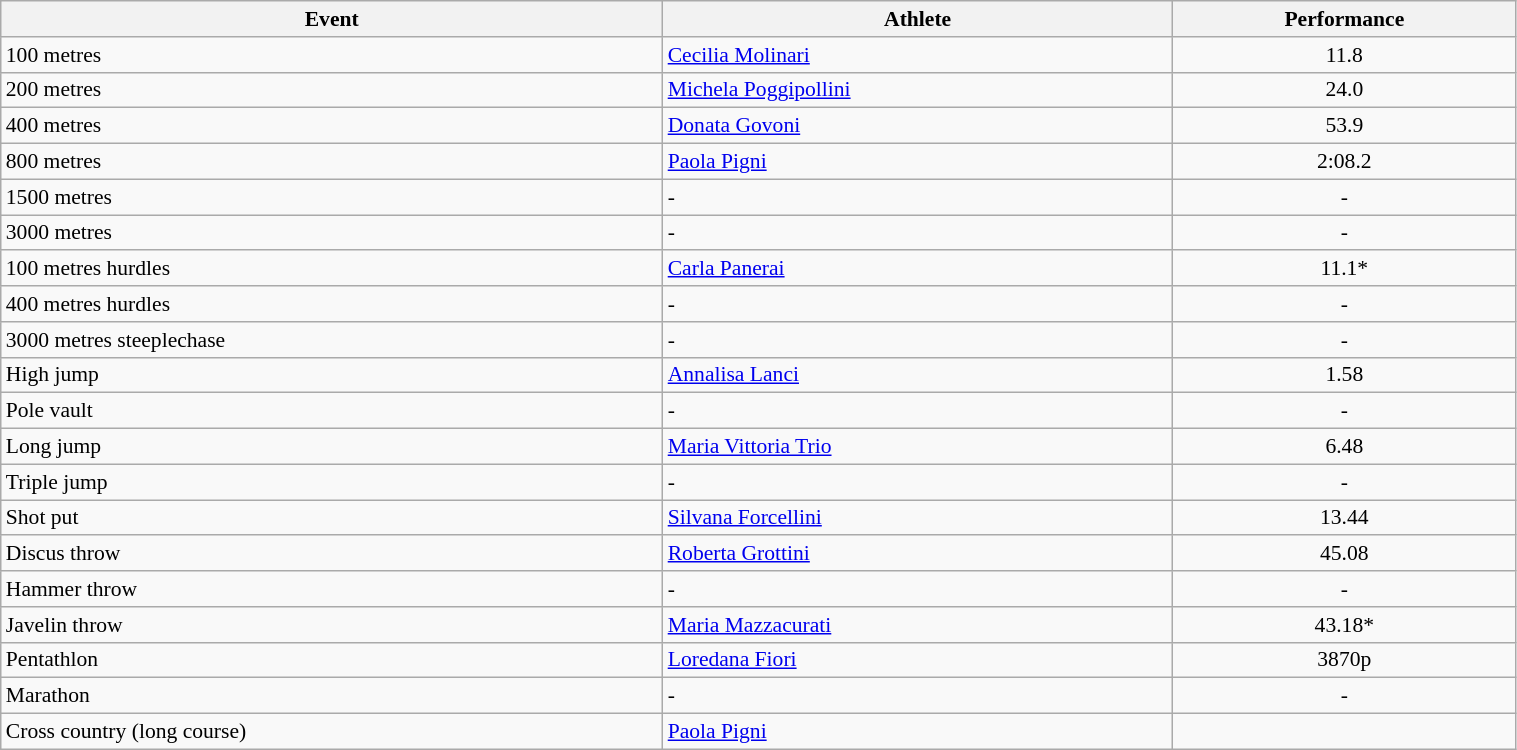<table class="wikitable" width=80% style="font-size:90%; text-align:left;">
<tr>
<th>Event</th>
<th>Athlete</th>
<th>Performance</th>
</tr>
<tr>
<td>100 metres</td>
<td><a href='#'>Cecilia Molinari</a></td>
<td align=center>11.8</td>
</tr>
<tr>
<td>200 metres</td>
<td><a href='#'>Michela Poggipollini</a></td>
<td align=center>24.0</td>
</tr>
<tr>
<td>400 metres</td>
<td><a href='#'>Donata Govoni</a></td>
<td align=center>53.9</td>
</tr>
<tr>
<td>800 metres</td>
<td><a href='#'>Paola Pigni</a></td>
<td align=center>2:08.2</td>
</tr>
<tr>
<td>1500 metres</td>
<td>-</td>
<td align=center>-</td>
</tr>
<tr>
<td>3000 metres</td>
<td>-</td>
<td align=center>-</td>
</tr>
<tr>
<td>100 metres hurdles</td>
<td><a href='#'>Carla Panerai</a></td>
<td align=center>11.1*</td>
</tr>
<tr>
<td>400 metres hurdles</td>
<td>-</td>
<td align=center>-</td>
</tr>
<tr>
<td>3000 metres steeplechase</td>
<td>-</td>
<td align=center>-</td>
</tr>
<tr>
<td>High jump</td>
<td><a href='#'>Annalisa Lanci</a></td>
<td align=center>1.58</td>
</tr>
<tr>
<td>Pole vault</td>
<td>-</td>
<td align=center>-</td>
</tr>
<tr>
<td>Long jump</td>
<td><a href='#'>Maria Vittoria Trio</a></td>
<td align=center>6.48</td>
</tr>
<tr>
<td>Triple jump</td>
<td>-</td>
<td align=center>-</td>
</tr>
<tr>
<td>Shot put</td>
<td><a href='#'>Silvana Forcellini</a></td>
<td align=center>13.44</td>
</tr>
<tr>
<td>Discus throw</td>
<td><a href='#'>Roberta Grottini</a></td>
<td align=center>45.08</td>
</tr>
<tr>
<td>Hammer throw</td>
<td>-</td>
<td align=center>-</td>
</tr>
<tr>
<td>Javelin throw</td>
<td><a href='#'>Maria Mazzacurati</a></td>
<td align=center>43.18*</td>
</tr>
<tr>
<td>Pentathlon</td>
<td><a href='#'>Loredana Fiori</a></td>
<td align=center>3870p</td>
</tr>
<tr>
<td>Marathon</td>
<td>-</td>
<td align=center>-</td>
</tr>
<tr>
<td>Cross country (long course)</td>
<td><a href='#'>Paola Pigni</a></td>
<td align=center></td>
</tr>
</table>
